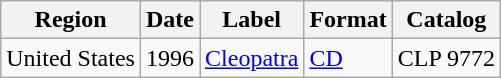<table class="wikitable">
<tr>
<th>Region</th>
<th>Date</th>
<th>Label</th>
<th>Format</th>
<th>Catalog</th>
</tr>
<tr>
<td>United States</td>
<td>1996</td>
<td><a href='#'>Cleopatra</a></td>
<td><a href='#'>CD</a></td>
<td>CLP 9772</td>
</tr>
</table>
